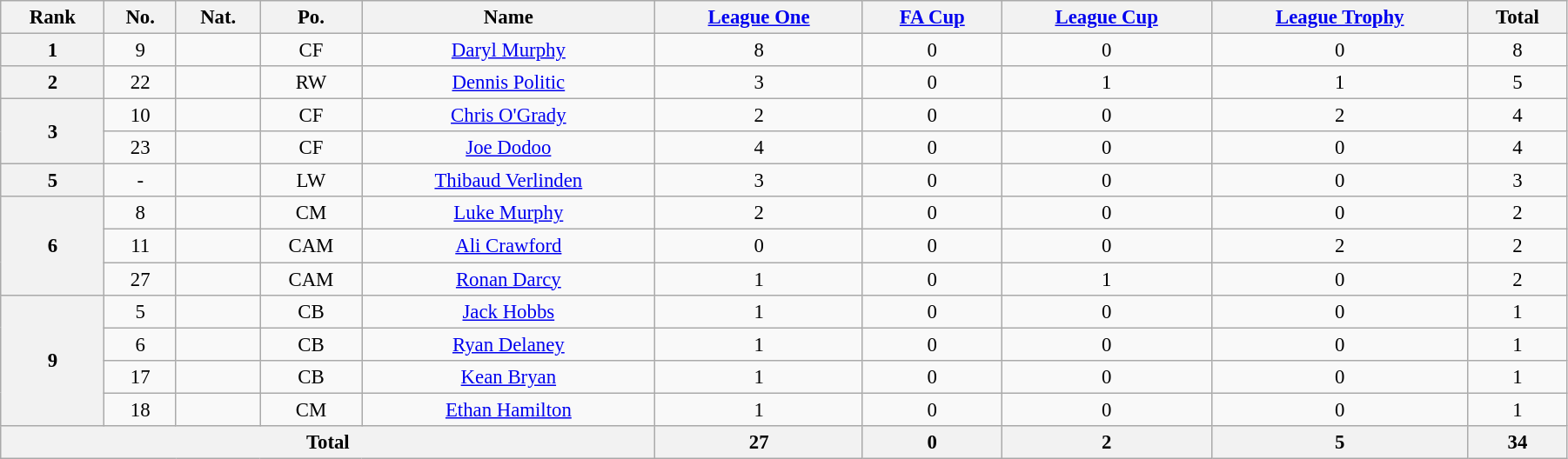<table class="wikitable" style="text-align:center; font-size:95%; width:95%;">
<tr>
<th>Rank</th>
<th>No.</th>
<th>Nat.</th>
<th>Po.</th>
<th>Name</th>
<th><a href='#'>League One</a></th>
<th><a href='#'>FA Cup</a></th>
<th><a href='#'>League Cup</a></th>
<th><a href='#'>League Trophy</a></th>
<th>Total</th>
</tr>
<tr>
<th rowspan=1>1</th>
<td>9</td>
<td></td>
<td>CF</td>
<td><a href='#'>Daryl Murphy</a></td>
<td>8</td>
<td>0</td>
<td>0</td>
<td>0</td>
<td>8</td>
</tr>
<tr>
<th rowspan=1>2</th>
<td>22</td>
<td></td>
<td>RW</td>
<td><a href='#'>Dennis Politic</a></td>
<td>3</td>
<td>0</td>
<td>1</td>
<td>1</td>
<td>5</td>
</tr>
<tr>
<th rowspan=2>3</th>
<td>10</td>
<td></td>
<td>CF</td>
<td><a href='#'>Chris O'Grady</a></td>
<td>2</td>
<td>0</td>
<td>0</td>
<td>2</td>
<td>4</td>
</tr>
<tr>
<td>23</td>
<td></td>
<td>CF</td>
<td><a href='#'>Joe Dodoo</a></td>
<td>4</td>
<td>0</td>
<td>0</td>
<td>0</td>
<td>4</td>
</tr>
<tr>
<th rowspan=1>5</th>
<td>-</td>
<td></td>
<td>LW</td>
<td><a href='#'>Thibaud Verlinden</a></td>
<td>3</td>
<td>0</td>
<td>0</td>
<td>0</td>
<td>3</td>
</tr>
<tr>
<th rowspan=3>6</th>
<td>8</td>
<td></td>
<td>CM</td>
<td><a href='#'>Luke Murphy</a></td>
<td>2</td>
<td>0</td>
<td>0</td>
<td>0</td>
<td>2</td>
</tr>
<tr>
<td>11</td>
<td></td>
<td>CAM</td>
<td><a href='#'>Ali Crawford</a></td>
<td>0</td>
<td>0</td>
<td>0</td>
<td>2</td>
<td>2</td>
</tr>
<tr>
<td>27</td>
<td></td>
<td>CAM</td>
<td><a href='#'>Ronan Darcy</a></td>
<td>1</td>
<td>0</td>
<td>1</td>
<td>0</td>
<td>2</td>
</tr>
<tr>
<th rowspan=4>9</th>
<td>5</td>
<td></td>
<td>CB</td>
<td><a href='#'>Jack Hobbs</a></td>
<td>1</td>
<td>0</td>
<td>0</td>
<td>0</td>
<td>1</td>
</tr>
<tr>
<td>6</td>
<td></td>
<td>CB</td>
<td><a href='#'>Ryan Delaney</a></td>
<td>1</td>
<td>0</td>
<td>0</td>
<td>0</td>
<td>1</td>
</tr>
<tr>
<td>17</td>
<td></td>
<td>CB</td>
<td><a href='#'>Kean Bryan</a></td>
<td>1</td>
<td>0</td>
<td>0</td>
<td>0</td>
<td>1</td>
</tr>
<tr>
<td>18</td>
<td></td>
<td>CM</td>
<td><a href='#'>Ethan Hamilton</a></td>
<td>1</td>
<td>0</td>
<td>0</td>
<td>0</td>
<td>1</td>
</tr>
<tr>
<th colspan=5>Total</th>
<th>27</th>
<th>0</th>
<th>2</th>
<th>5</th>
<th>34</th>
</tr>
</table>
